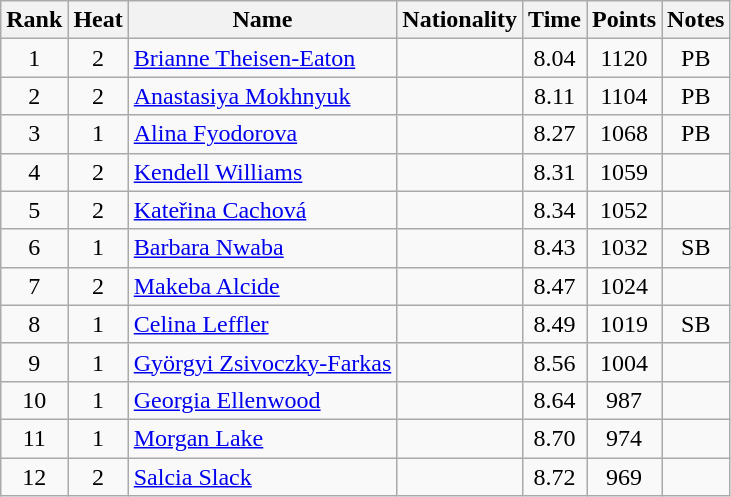<table class="wikitable sortable" style="text-align:center">
<tr>
<th>Rank</th>
<th>Heat</th>
<th>Name</th>
<th>Nationality</th>
<th>Time</th>
<th>Points</th>
<th>Notes</th>
</tr>
<tr>
<td>1</td>
<td>2</td>
<td align="left"><a href='#'>Brianne Theisen-Eaton</a></td>
<td align=left></td>
<td>8.04</td>
<td>1120</td>
<td>PB</td>
</tr>
<tr>
<td>2</td>
<td>2</td>
<td align="left"><a href='#'>Anastasiya Mokhnyuk</a></td>
<td align=left></td>
<td>8.11</td>
<td>1104</td>
<td>PB</td>
</tr>
<tr>
<td>3</td>
<td>1</td>
<td align="left"><a href='#'>Alina Fyodorova</a></td>
<td align=left></td>
<td>8.27</td>
<td>1068</td>
<td>PB</td>
</tr>
<tr>
<td>4</td>
<td>2</td>
<td align="left"><a href='#'>Kendell Williams</a></td>
<td align=left></td>
<td>8.31</td>
<td>1059</td>
<td></td>
</tr>
<tr>
<td>5</td>
<td>2</td>
<td align="left"><a href='#'>Kateřina Cachová</a></td>
<td align=left></td>
<td>8.34</td>
<td>1052</td>
<td></td>
</tr>
<tr>
<td>6</td>
<td>1</td>
<td align="left"><a href='#'>Barbara Nwaba</a></td>
<td align=left></td>
<td>8.43</td>
<td>1032</td>
<td>SB</td>
</tr>
<tr>
<td>7</td>
<td>2</td>
<td align="left"><a href='#'>Makeba Alcide</a></td>
<td align=left></td>
<td>8.47</td>
<td>1024</td>
<td></td>
</tr>
<tr>
<td>8</td>
<td>1</td>
<td align="left"><a href='#'>Celina Leffler</a></td>
<td align=left></td>
<td>8.49</td>
<td>1019</td>
<td>SB</td>
</tr>
<tr>
<td>9</td>
<td>1</td>
<td align="left"><a href='#'>Györgyi Zsivoczky-Farkas</a></td>
<td align=left></td>
<td>8.56</td>
<td>1004</td>
<td></td>
</tr>
<tr>
<td>10</td>
<td>1</td>
<td align="left"><a href='#'>Georgia Ellenwood</a></td>
<td align=left></td>
<td>8.64</td>
<td>987</td>
<td></td>
</tr>
<tr>
<td>11</td>
<td>1</td>
<td align="left"><a href='#'>Morgan Lake</a></td>
<td align=left></td>
<td>8.70</td>
<td>974</td>
<td></td>
</tr>
<tr>
<td>12</td>
<td>2</td>
<td align="left"><a href='#'>Salcia Slack</a></td>
<td align=left></td>
<td>8.72</td>
<td>969</td>
<td></td>
</tr>
</table>
